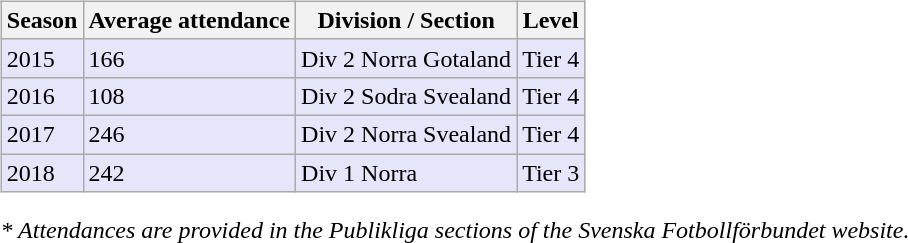<table>
<tr>
<td valign="top" width=0%><br><table class="wikitable">
<tr style="background:#f0f6fa;">
<th><strong>Season</strong></th>
<th><strong>Average attendance</strong></th>
<th><strong>Division / Section</strong></th>
<th><strong>Level</strong></th>
</tr>
<tr>
<td style="background:#E6E6FA;">2015</td>
<td style="background:#E6E6FA;">166</td>
<td style="background:#E6E6FA;">Div 2 Norra Gotaland</td>
<td style="background:#E6E6FA;">Tier 4</td>
</tr>
<tr>
<td style="background:#E6E6FA;">2016</td>
<td style="background:#E6E6FA;">108</td>
<td style="background:#E6E6FA;">Div 2 Sodra Svealand</td>
<td style="background:#E6E6FA;">Tier 4</td>
</tr>
<tr>
<td style="background:#E6E6FA;">2017</td>
<td style="background:#E6E6FA;">246</td>
<td style="background:#E6E6FA;">Div 2 Norra Svealand</td>
<td style="background:#E6E6FA;">Tier 4</td>
</tr>
<tr>
<td style="background:#E6E6FA;">2018</td>
<td style="background:#E6E6FA;">242</td>
<td style="background:#E6E6FA;">Div 1 Norra</td>
<td style="background:#E6E6FA;">Tier 3</td>
</tr>
</table>
<em>* Attendances are provided in the Publikliga sections of the Svenska Fotbollförbundet website.</em> </td>
</tr>
</table>
